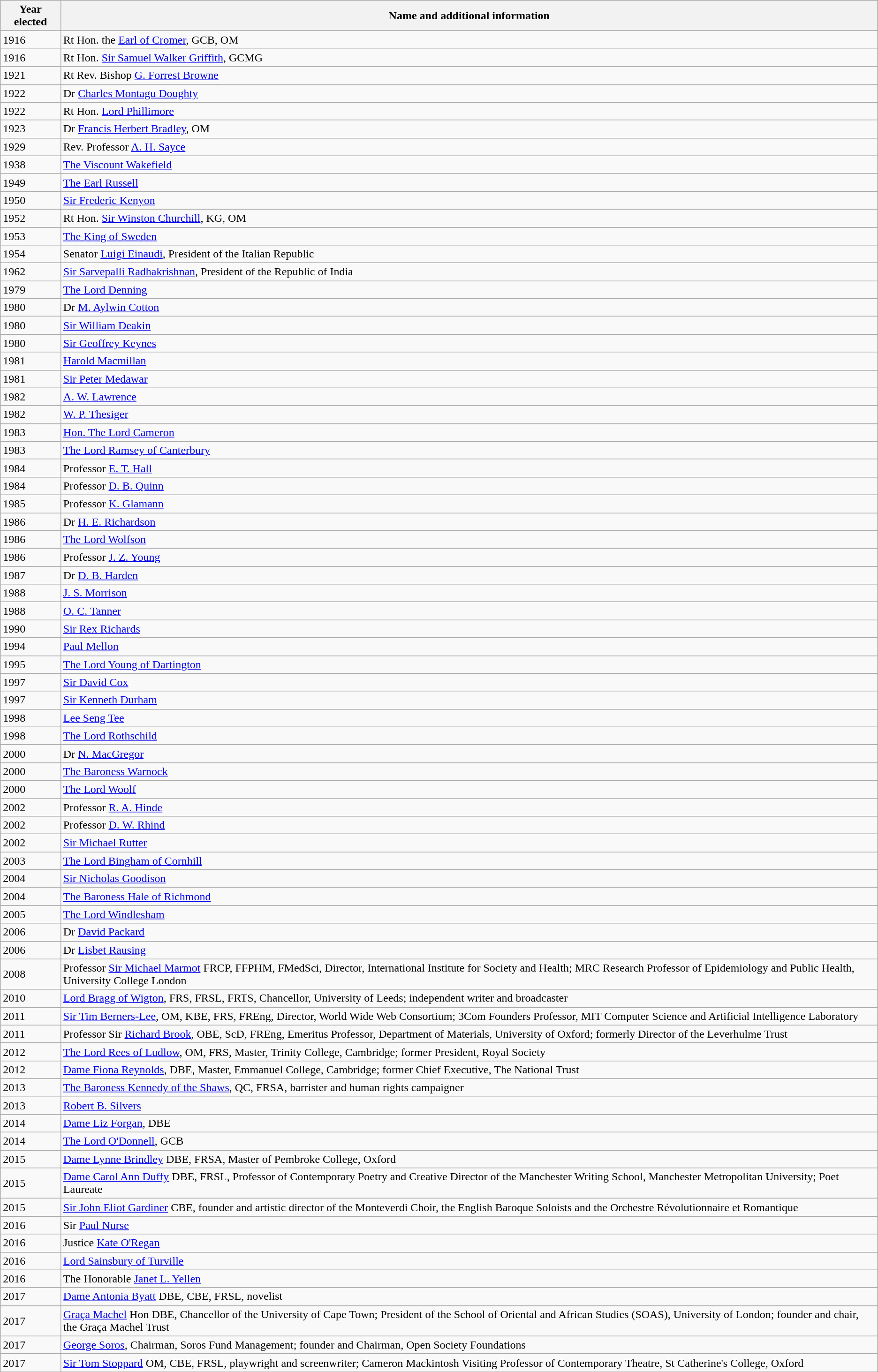<table class="wikitable">
<tr>
<th>Year elected</th>
<th>Name and additional information</th>
</tr>
<tr>
<td>1916</td>
<td>Rt Hon. the <a href='#'>Earl of Cromer</a>, GCB, OM</td>
</tr>
<tr>
<td>1916</td>
<td>Rt Hon. <a href='#'>Sir Samuel Walker Griffith</a>, GCMG</td>
</tr>
<tr>
<td>1921</td>
<td>Rt Rev. Bishop <a href='#'>G. Forrest Browne</a></td>
</tr>
<tr>
<td>1922</td>
<td>Dr <a href='#'>Charles Montagu Doughty</a></td>
</tr>
<tr>
<td>1922</td>
<td>Rt Hon. <a href='#'>Lord Phillimore</a></td>
</tr>
<tr>
<td>1923</td>
<td>Dr <a href='#'>Francis Herbert Bradley</a>, OM</td>
</tr>
<tr>
<td>1929</td>
<td>Rev. Professor <a href='#'>A. H. Sayce</a></td>
</tr>
<tr>
<td>1938</td>
<td><a href='#'>The Viscount Wakefield</a></td>
</tr>
<tr>
<td>1949</td>
<td><a href='#'>The Earl Russell</a></td>
</tr>
<tr>
<td>1950</td>
<td><a href='#'>Sir Frederic Kenyon</a></td>
</tr>
<tr>
<td>1952</td>
<td>Rt Hon. <a href='#'>Sir Winston Churchill</a>, KG, OM</td>
</tr>
<tr>
<td>1953</td>
<td><a href='#'>The King of Sweden</a></td>
</tr>
<tr>
<td>1954</td>
<td>Senator <a href='#'>Luigi Einaudi</a>, President of the Italian Republic</td>
</tr>
<tr>
<td>1962</td>
<td><a href='#'>Sir Sarvepalli Radhakrishnan</a>, President of the Republic of India</td>
</tr>
<tr>
<td>1979</td>
<td><a href='#'>The Lord Denning</a></td>
</tr>
<tr>
<td>1980</td>
<td>Dr <a href='#'>M. Aylwin Cotton</a></td>
</tr>
<tr>
<td>1980</td>
<td><a href='#'>Sir William Deakin</a></td>
</tr>
<tr>
<td>1980</td>
<td><a href='#'>Sir Geoffrey Keynes</a></td>
</tr>
<tr>
<td>1981</td>
<td><a href='#'>Harold Macmillan</a></td>
</tr>
<tr>
<td>1981</td>
<td><a href='#'>Sir Peter Medawar</a></td>
</tr>
<tr>
<td>1982</td>
<td><a href='#'>A. W. Lawrence</a></td>
</tr>
<tr>
<td>1982</td>
<td><a href='#'>W. P. Thesiger</a></td>
</tr>
<tr>
<td>1983</td>
<td><a href='#'>Hon. The Lord Cameron</a></td>
</tr>
<tr>
<td>1983</td>
<td><a href='#'>The Lord Ramsey of Canterbury</a></td>
</tr>
<tr>
<td>1984</td>
<td>Professor <a href='#'>E. T. Hall</a></td>
</tr>
<tr>
<td>1984</td>
<td>Professor <a href='#'>D. B. Quinn</a></td>
</tr>
<tr>
<td>1985</td>
<td>Professor <a href='#'>K. Glamann</a></td>
</tr>
<tr>
<td>1986</td>
<td>Dr <a href='#'>H. E. Richardson</a></td>
</tr>
<tr>
<td>1986</td>
<td><a href='#'>The Lord Wolfson</a></td>
</tr>
<tr>
<td>1986</td>
<td>Professor <a href='#'>J. Z. Young</a></td>
</tr>
<tr>
<td>1987</td>
<td>Dr <a href='#'>D. B. Harden</a></td>
</tr>
<tr>
<td>1988</td>
<td><a href='#'>J. S. Morrison</a></td>
</tr>
<tr>
<td>1988</td>
<td><a href='#'>O. C. Tanner</a></td>
</tr>
<tr>
<td>1990</td>
<td><a href='#'>Sir Rex Richards</a></td>
</tr>
<tr>
<td>1994</td>
<td><a href='#'>Paul Mellon</a></td>
</tr>
<tr>
<td>1995</td>
<td><a href='#'>The Lord Young of Dartington</a></td>
</tr>
<tr>
<td>1997</td>
<td><a href='#'>Sir David Cox</a></td>
</tr>
<tr>
<td>1997</td>
<td><a href='#'>Sir Kenneth Durham</a></td>
</tr>
<tr>
<td>1998</td>
<td><a href='#'>Lee Seng Tee</a></td>
</tr>
<tr>
<td>1998</td>
<td><a href='#'>The Lord Rothschild</a></td>
</tr>
<tr>
<td>2000</td>
<td>Dr <a href='#'>N. MacGregor</a></td>
</tr>
<tr>
<td>2000</td>
<td><a href='#'>The Baroness Warnock</a></td>
</tr>
<tr>
<td>2000</td>
<td><a href='#'>The Lord Woolf</a></td>
</tr>
<tr>
<td>2002</td>
<td>Professor <a href='#'>R. A. Hinde</a></td>
</tr>
<tr>
<td>2002</td>
<td>Professor <a href='#'>D. W. Rhind</a></td>
</tr>
<tr>
<td>2002</td>
<td><a href='#'>Sir Michael Rutter</a></td>
</tr>
<tr>
<td>2003</td>
<td><a href='#'>The Lord Bingham of Cornhill</a></td>
</tr>
<tr>
<td>2004</td>
<td><a href='#'>Sir Nicholas Goodison</a></td>
</tr>
<tr>
<td>2004</td>
<td><a href='#'>The Baroness Hale of Richmond</a></td>
</tr>
<tr>
<td>2005</td>
<td><a href='#'>The Lord Windlesham</a></td>
</tr>
<tr>
<td>2006</td>
<td>Dr <a href='#'>David Packard</a></td>
</tr>
<tr>
<td>2006</td>
<td>Dr <a href='#'>Lisbet Rausing</a></td>
</tr>
<tr>
<td>2008</td>
<td>Professor <a href='#'>Sir Michael Marmot</a> FRCP, FFPHM, FMedSci, Director, International Institute for Society and Health; MRC Research Professor of Epidemiology and Public Health, University College London</td>
</tr>
<tr>
<td>2010</td>
<td><a href='#'>Lord Bragg of Wigton</a>, FRS, FRSL, FRTS, Chancellor, University of Leeds; independent writer and broadcaster</td>
</tr>
<tr>
<td>2011</td>
<td><a href='#'>Sir Tim Berners-Lee</a>, OM, KBE, FRS, FREng, Director, World Wide Web Consortium; 3Com Founders Professor, MIT Computer Science and Artificial Intelligence Laboratory</td>
</tr>
<tr>
<td>2011</td>
<td>Professor Sir <a href='#'>Richard Brook</a>, OBE, ScD, FREng, Emeritus Professor, Department of Materials, University of Oxford; formerly Director of the Leverhulme Trust</td>
</tr>
<tr>
<td>2012</td>
<td><a href='#'>The Lord Rees of Ludlow</a>, OM, FRS, Master, Trinity College, Cambridge; former President, Royal Society</td>
</tr>
<tr>
<td>2012</td>
<td><a href='#'>Dame Fiona Reynolds</a>, DBE, Master, Emmanuel College, Cambridge; former Chief Executive, The National Trust</td>
</tr>
<tr>
<td>2013</td>
<td><a href='#'>The Baroness Kennedy of the Shaws</a>, QC, FRSA, barrister and human rights campaigner</td>
</tr>
<tr>
<td>2013</td>
<td><a href='#'>Robert B. Silvers</a></td>
</tr>
<tr>
<td>2014</td>
<td><a href='#'>Dame Liz Forgan</a>, DBE</td>
</tr>
<tr>
<td>2014</td>
<td><a href='#'>The Lord O'Donnell</a>, GCB</td>
</tr>
<tr>
<td>2015</td>
<td><a href='#'>Dame Lynne Brindley</a> DBE, FRSA, Master of Pembroke College, Oxford</td>
</tr>
<tr>
<td>2015</td>
<td><a href='#'>Dame Carol Ann Duffy</a> DBE, FRSL, Professor of Contemporary Poetry and Creative Director of the Manchester Writing School, Manchester Metropolitan University; Poet Laureate</td>
</tr>
<tr>
<td>2015</td>
<td><a href='#'>Sir John Eliot Gardiner</a> CBE, founder and artistic director of the Monteverdi Choir, the English Baroque Soloists and the Orchestre Révolutionnaire et Romantique</td>
</tr>
<tr>
<td>2016</td>
<td>Sir <a href='#'>Paul Nurse</a></td>
</tr>
<tr>
<td>2016</td>
<td>Justice <a href='#'>Kate O'Regan</a></td>
</tr>
<tr>
<td>2016</td>
<td><a href='#'>Lord Sainsbury of Turville</a></td>
</tr>
<tr>
<td>2016</td>
<td>The Honorable <a href='#'>Janet L. Yellen</a></td>
</tr>
<tr>
<td>2017</td>
<td><a href='#'>Dame Antonia Byatt</a> DBE, CBE, FRSL, novelist</td>
</tr>
<tr>
<td>2017</td>
<td><a href='#'>Graça Machel</a> Hon DBE, Chancellor of the University of Cape Town; President of the School of Oriental and African Studies (SOAS), University of London; founder and chair, the Graça Machel Trust</td>
</tr>
<tr>
<td>2017</td>
<td><a href='#'>George Soros</a>, Chairman, Soros Fund Management; founder and Chairman, Open Society Foundations</td>
</tr>
<tr>
<td>2017</td>
<td><a href='#'>Sir Tom Stoppard</a> OM, CBE, FRSL, playwright and screenwriter; Cameron Mackintosh Visiting Professor of Contemporary Theatre, St Catherine's College, Oxford</td>
</tr>
</table>
